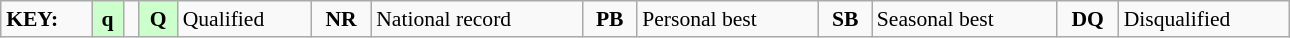<table class="wikitable" style="margin:0.5em auto; font-size:90%;position:relative;" width=68%>
<tr>
<td><strong>KEY:</strong></td>
<td bgcolor=ccffcc align=center><strong>q</strong></td>
<td></td>
<td bgcolor=ccffcc align=center><strong>Q</strong></td>
<td>Qualified</td>
<td align=center><strong>NR</strong></td>
<td>National record</td>
<td align=center><strong>PB</strong></td>
<td>Personal best</td>
<td align=center><strong>SB</strong></td>
<td>Seasonal best</td>
<td align=center><strong>DQ</strong></td>
<td>Disqualified</td>
</tr>
</table>
